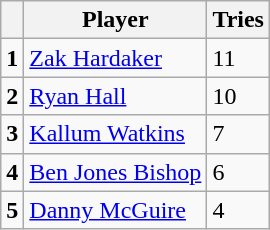<table class="wikitable">
<tr>
<th></th>
<th>Player</th>
<th>Tries</th>
</tr>
<tr>
<td><strong>1</strong></td>
<td><a href='#'>Zak Hardaker</a></td>
<td>11</td>
</tr>
<tr>
<td><strong>2</strong></td>
<td><a href='#'>Ryan Hall</a></td>
<td>10</td>
</tr>
<tr>
<td><strong>3</strong></td>
<td><a href='#'>Kallum Watkins</a></td>
<td>7</td>
</tr>
<tr>
<td><strong>4</strong></td>
<td><a href='#'>Ben Jones Bishop</a></td>
<td>6</td>
</tr>
<tr>
<td><strong>5</strong></td>
<td><a href='#'>Danny McGuire</a></td>
<td>4</td>
</tr>
</table>
